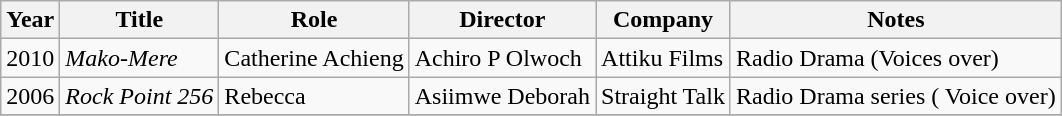<table class="wikitable">
<tr>
<th>Year</th>
<th>Title</th>
<th>Role</th>
<th>Director</th>
<th>Company</th>
<th>Notes</th>
</tr>
<tr>
<td>2010</td>
<td><em>Mako-Mere</em></td>
<td>Catherine Achieng</td>
<td>Achiro P Olwoch</td>
<td>Attiku Films</td>
<td>Radio Drama (Voices over)</td>
</tr>
<tr>
<td>2006</td>
<td><em>Rock Point 256</em></td>
<td>Rebecca</td>
<td>Asiimwe Deborah</td>
<td>Straight Talk</td>
<td>Radio Drama series ( Voice over)</td>
</tr>
<tr>
</tr>
</table>
